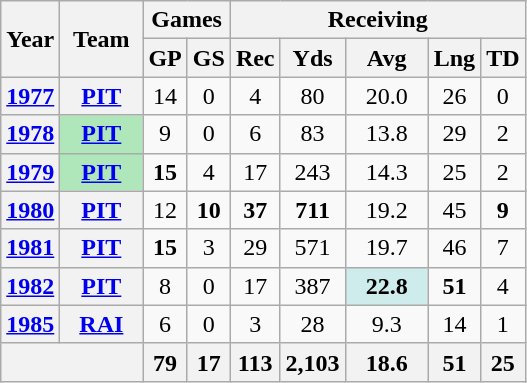<table class="wikitable" style="text-align:center">
<tr>
<th rowspan="2">Year</th>
<th rowspan="2">Team</th>
<th colspan="2">Games</th>
<th colspan="5">Receiving</th>
</tr>
<tr>
<th>GP</th>
<th>GS</th>
<th>Rec</th>
<th>Yds</th>
<th>Avg</th>
<th>Lng</th>
<th>TD</th>
</tr>
<tr>
<th><a href='#'>1977</a></th>
<th><a href='#'>PIT</a></th>
<td>14</td>
<td>0</td>
<td>4</td>
<td>80</td>
<td>20.0</td>
<td>26</td>
<td>0</td>
</tr>
<tr>
<th><a href='#'>1978</a></th>
<th style="background:#afe6ba; width:3em;"><a href='#'>PIT</a></th>
<td>9</td>
<td>0</td>
<td>6</td>
<td>83</td>
<td>13.8</td>
<td>29</td>
<td>2</td>
</tr>
<tr>
<th><a href='#'>1979</a></th>
<th style="background:#afe6ba; width:3em;"><a href='#'>PIT</a></th>
<td><strong>15</strong></td>
<td>4</td>
<td>17</td>
<td>243</td>
<td>14.3</td>
<td>25</td>
<td>2</td>
</tr>
<tr>
<th><a href='#'>1980</a></th>
<th><a href='#'>PIT</a></th>
<td>12</td>
<td><strong>10</strong></td>
<td><strong>37</strong></td>
<td><strong>711</strong></td>
<td>19.2</td>
<td>45</td>
<td><strong>9</strong></td>
</tr>
<tr>
<th><a href='#'>1981</a></th>
<th><a href='#'>PIT</a></th>
<td><strong>15</strong></td>
<td>3</td>
<td>29</td>
<td>571</td>
<td>19.7</td>
<td>46</td>
<td>7</td>
</tr>
<tr>
<th><a href='#'>1982</a></th>
<th><a href='#'>PIT</a></th>
<td>8</td>
<td>0</td>
<td>17</td>
<td>387</td>
<td style="background:#cfecec; width:3em;"><strong>22.8</strong></td>
<td><strong>51</strong></td>
<td>4</td>
</tr>
<tr>
<th><a href='#'>1985</a></th>
<th><a href='#'>RAI</a></th>
<td>6</td>
<td>0</td>
<td>3</td>
<td>28</td>
<td>9.3</td>
<td>14</td>
<td>1</td>
</tr>
<tr>
<th colspan="2"></th>
<th>79</th>
<th>17</th>
<th>113</th>
<th>2,103</th>
<th>18.6</th>
<th>51</th>
<th>25</th>
</tr>
</table>
